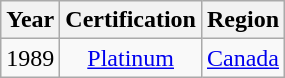<table class="wikitable">
<tr>
<th>Year</th>
<th>Certification</th>
<th>Region</th>
</tr>
<tr>
<td>1989</td>
<td align="center"><a href='#'>Platinum</a></td>
<td align="center"><a href='#'>Canada</a></td>
</tr>
</table>
